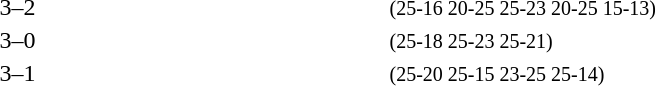<table>
<tr>
<th width=200></th>
<th width=80></th>
<th width=200></th>
<th width=220></th>
</tr>
<tr>
<td align=right><strong></strong></td>
<td align=center>3–2</td>
<td></td>
<td><small>(25-16 20-25 25-23 20-25 15-13)</small></td>
</tr>
<tr>
<td align=right><strong></strong></td>
<td align=center>3–0</td>
<td></td>
<td><small>(25-18 25-23 25-21)</small></td>
</tr>
<tr>
<td align=right><strong></strong></td>
<td align=center>3–1</td>
<td></td>
<td><small>(25-20 25-15 23-25 25-14)</small></td>
</tr>
</table>
